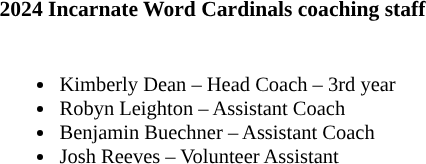<table class="toccolours" style="text-align: left; font-size:90%;">
<tr>
<th colspan="9">2024 Incarnate Word Cardinals coaching staff</th>
</tr>
<tr>
<td style="font-size: 95%;" valign="top"><br><ul><li>Kimberly Dean – Head Coach – 3rd year</li><li>Robyn Leighton – Assistant Coach</li><li>Benjamin Buechner – Assistant Coach</li><li>Josh Reeves – Volunteer Assistant</li></ul></td>
</tr>
</table>
